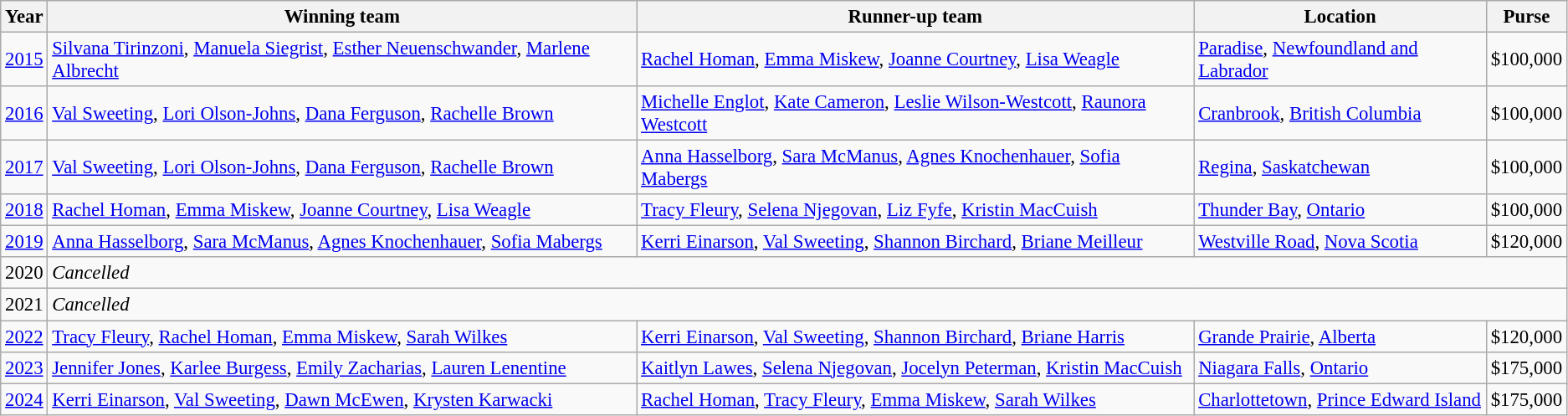<table class="wikitable" style="font-size:95%;">
<tr>
<th scope="col">Year</th>
<th scope="col">Winning team</th>
<th scope="col">Runner-up team</th>
<th scope="col">Location</th>
<th scope="col">Purse</th>
</tr>
<tr>
<td><a href='#'>2015</a></td>
<td> <a href='#'>Silvana Tirinzoni</a>, <a href='#'>Manuela Siegrist</a>, <a href='#'>Esther Neuenschwander</a>, <a href='#'>Marlene Albrecht</a></td>
<td> <a href='#'>Rachel Homan</a>, <a href='#'>Emma Miskew</a>, <a href='#'>Joanne Courtney</a>, <a href='#'>Lisa Weagle</a></td>
<td><a href='#'>Paradise</a>, <a href='#'>Newfoundland and Labrador</a></td>
<td>$100,000</td>
</tr>
<tr>
<td><a href='#'>2016</a></td>
<td> <a href='#'>Val Sweeting</a>, <a href='#'>Lori Olson-Johns</a>, <a href='#'>Dana Ferguson</a>, <a href='#'>Rachelle Brown</a></td>
<td> <a href='#'>Michelle Englot</a>, <a href='#'>Kate Cameron</a>, <a href='#'>Leslie Wilson-Westcott</a>, <a href='#'>Raunora Westcott</a></td>
<td><a href='#'>Cranbrook</a>, <a href='#'>British Columbia</a></td>
<td>$100,000</td>
</tr>
<tr>
<td><a href='#'>2017</a></td>
<td> <a href='#'>Val Sweeting</a>, <a href='#'>Lori Olson-Johns</a>, <a href='#'>Dana Ferguson</a>, <a href='#'>Rachelle Brown</a></td>
<td> <a href='#'>Anna Hasselborg</a>, <a href='#'>Sara McManus</a>, <a href='#'>Agnes Knochenhauer</a>, <a href='#'>Sofia Mabergs</a></td>
<td><a href='#'>Regina</a>, <a href='#'>Saskatchewan</a></td>
<td>$100,000</td>
</tr>
<tr>
<td><a href='#'>2018</a></td>
<td> <a href='#'>Rachel Homan</a>, <a href='#'>Emma Miskew</a>, <a href='#'>Joanne Courtney</a>, <a href='#'>Lisa Weagle</a></td>
<td> <a href='#'>Tracy Fleury</a>, <a href='#'>Selena Njegovan</a>, <a href='#'>Liz Fyfe</a>, <a href='#'>Kristin MacCuish</a></td>
<td><a href='#'>Thunder Bay</a>, <a href='#'>Ontario</a></td>
<td>$100,000</td>
</tr>
<tr>
<td><a href='#'>2019</a></td>
<td> <a href='#'>Anna Hasselborg</a>, <a href='#'>Sara McManus</a>, <a href='#'>Agnes Knochenhauer</a>, <a href='#'>Sofia Mabergs</a></td>
<td> <a href='#'>Kerri Einarson</a>, <a href='#'>Val Sweeting</a>, <a href='#'>Shannon Birchard</a>, <a href='#'>Briane Meilleur</a></td>
<td><a href='#'>Westville Road</a>, <a href='#'>Nova Scotia</a></td>
<td>$120,000</td>
</tr>
<tr>
<td>2020</td>
<td colspan="4"><em>Cancelled</em></td>
</tr>
<tr>
<td>2021</td>
<td colspan="4"><em>Cancelled</em></td>
</tr>
<tr>
<td><a href='#'>2022</a></td>
<td> <a href='#'>Tracy Fleury</a>, <a href='#'>Rachel Homan</a>, <a href='#'>Emma Miskew</a>, <a href='#'>Sarah Wilkes</a></td>
<td> <a href='#'>Kerri Einarson</a>, <a href='#'>Val Sweeting</a>, <a href='#'>Shannon Birchard</a>, <a href='#'>Briane Harris</a></td>
<td><a href='#'>Grande Prairie</a>, <a href='#'>Alberta</a></td>
<td>$120,000</td>
</tr>
<tr>
<td><a href='#'>2023</a></td>
<td> <a href='#'>Jennifer Jones</a>, <a href='#'>Karlee Burgess</a>, <a href='#'>Emily Zacharias</a>, <a href='#'>Lauren Lenentine</a></td>
<td> <a href='#'>Kaitlyn Lawes</a>, <a href='#'>Selena Njegovan</a>, <a href='#'>Jocelyn Peterman</a>, <a href='#'>Kristin MacCuish</a></td>
<td><a href='#'>Niagara Falls</a>, <a href='#'>Ontario</a></td>
<td>$175,000</td>
</tr>
<tr>
<td><a href='#'>2024</a></td>
<td> <a href='#'>Kerri Einarson</a>, <a href='#'>Val Sweeting</a>, <a href='#'>Dawn McEwen</a>, <a href='#'>Krysten Karwacki</a></td>
<td> <a href='#'>Rachel Homan</a>, <a href='#'>Tracy Fleury</a>, <a href='#'>Emma Miskew</a>, <a href='#'>Sarah Wilkes</a></td>
<td><a href='#'>Charlottetown</a>, <a href='#'>Prince Edward Island</a></td>
<td>$175,000</td>
</tr>
</table>
